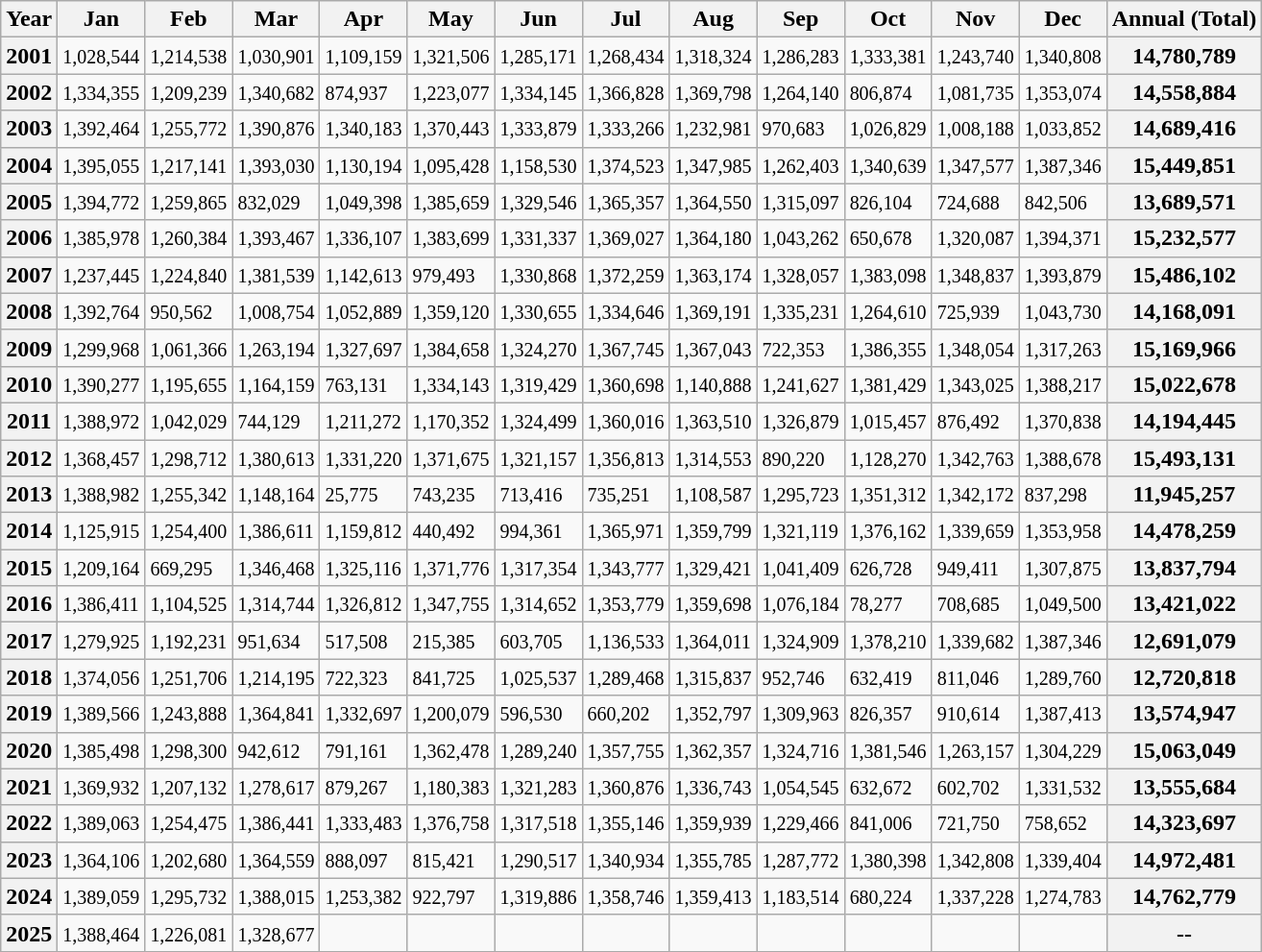<table class="wikitable">
<tr>
<th>Year</th>
<th>Jan</th>
<th>Feb</th>
<th>Mar</th>
<th>Apr</th>
<th>May</th>
<th>Jun</th>
<th>Jul</th>
<th>Aug</th>
<th>Sep</th>
<th>Oct</th>
<th>Nov</th>
<th>Dec</th>
<th>Annual (Total)</th>
</tr>
<tr>
<th>2001</th>
<td><small>1,028,544</small></td>
<td><small>1,214,538</small></td>
<td><small>1,030,901</small></td>
<td><small>1,109,159</small></td>
<td><small>1,321,506</small></td>
<td><small>1,285,171</small></td>
<td><small>1,268,434</small></td>
<td><small>1,318,324</small></td>
<td><small>1,286,283</small></td>
<td><small>1,333,381</small></td>
<td><small>1,243,740</small></td>
<td><small>1,340,808</small></td>
<th>14,780,789</th>
</tr>
<tr>
<th>2002</th>
<td><small>1,334,355</small></td>
<td><small>1,209,239</small></td>
<td><small>1,340,682</small></td>
<td><small>874,937</small></td>
<td><small>1,223,077</small></td>
<td><small>1,334,145</small></td>
<td><small>1,366,828</small></td>
<td><small>1,369,798</small></td>
<td><small>1,264,140</small></td>
<td><small>806,874</small></td>
<td><small>1,081,735</small></td>
<td><small>1,353,074</small></td>
<th>14,558,884</th>
</tr>
<tr>
<th>2003</th>
<td><small>1,392,464</small></td>
<td><small>1,255,772</small></td>
<td><small>1,390,876</small></td>
<td><small>1,340,183</small></td>
<td><small>1,370,443</small></td>
<td><small>1,333,879</small></td>
<td><small>1,333,266</small></td>
<td><small>1,232,981</small></td>
<td><small>970,683</small></td>
<td><small>1,026,829</small></td>
<td><small>1,008,188</small></td>
<td><small>1,033,852</small></td>
<th>14,689,416</th>
</tr>
<tr>
<th>2004</th>
<td><small>1,395,055</small></td>
<td><small>1,217,141</small></td>
<td><small>1,393,030</small></td>
<td><small>1,130,194</small></td>
<td><small>1,095,428</small></td>
<td><small>1,158,530</small></td>
<td><small>1,374,523</small></td>
<td><small>1,347,985</small></td>
<td><small>1,262,403</small></td>
<td><small>1,340,639</small></td>
<td><small>1,347,577</small></td>
<td><small>1,387,346</small></td>
<th>15,449,851</th>
</tr>
<tr>
<th>2005</th>
<td><small>1,394,772</small></td>
<td><small>1,259,865</small></td>
<td><small>832,029</small></td>
<td><small>1,049,398</small></td>
<td><small>1,385,659</small></td>
<td><small>1,329,546</small></td>
<td><small>1,365,357</small></td>
<td><small>1,364,550</small></td>
<td><small>1,315,097</small></td>
<td><small>826,104</small></td>
<td><small>724,688</small></td>
<td><small>842,506</small></td>
<th>13,689,571</th>
</tr>
<tr>
<th>2006</th>
<td><small>1,385,978</small></td>
<td><small>1,260,384</small></td>
<td><small>1,393,467</small></td>
<td><small>1,336,107</small></td>
<td><small>1,383,699</small></td>
<td><small>1,331,337</small></td>
<td><small>1,369,027</small></td>
<td><small>1,364,180</small></td>
<td><small>1,043,262</small></td>
<td><small>650,678</small></td>
<td><small>1,320,087</small></td>
<td><small>1,394,371</small></td>
<th>15,232,577</th>
</tr>
<tr>
<th>2007</th>
<td><small>1,237,445</small></td>
<td><small>1,224,840</small></td>
<td><small>1,381,539</small></td>
<td><small>1,142,613</small></td>
<td><small>979,493</small></td>
<td><small>1,330,868</small></td>
<td><small>1,372,259</small></td>
<td><small>1,363,174</small></td>
<td><small>1,328,057</small></td>
<td><small>1,383,098</small></td>
<td><small>1,348,837</small></td>
<td><small>1,393,879</small></td>
<th>15,486,102</th>
</tr>
<tr>
<th>2008</th>
<td><small>1,392,764</small></td>
<td><small>950,562</small></td>
<td><small>1,008,754</small></td>
<td><small>1,052,889</small></td>
<td><small>1,359,120</small></td>
<td><small>1,330,655</small></td>
<td><small>1,334,646</small></td>
<td><small>1,369,191</small></td>
<td><small>1,335,231</small></td>
<td><small>1,264,610</small></td>
<td><small>725,939</small></td>
<td><small>1,043,730</small></td>
<th>14,168,091</th>
</tr>
<tr>
<th>2009</th>
<td><small>1,299,968</small></td>
<td><small>1,061,366</small></td>
<td><small>1,263,194</small></td>
<td><small>1,327,697</small></td>
<td><small>1,384,658</small></td>
<td><small>1,324,270</small></td>
<td><small>1,367,745</small></td>
<td><small>1,367,043</small></td>
<td><small>722,353</small></td>
<td><small>1,386,355</small></td>
<td><small>1,348,054</small></td>
<td><small>1,317,263</small></td>
<th>15,169,966</th>
</tr>
<tr>
<th>2010</th>
<td><small>1,390,277</small></td>
<td><small>1,195,655</small></td>
<td><small>1,164,159</small></td>
<td><small>763,131</small></td>
<td><small>1,334,143</small></td>
<td><small>1,319,429</small></td>
<td><small>1,360,698</small></td>
<td><small>1,140,888</small></td>
<td><small>1,241,627</small></td>
<td><small>1,381,429</small></td>
<td><small>1,343,025</small></td>
<td><small>1,388,217</small></td>
<th>15,022,678</th>
</tr>
<tr>
<th>2011</th>
<td><small>1,388,972</small></td>
<td><small>1,042,029</small></td>
<td><small>744,129</small></td>
<td><small>1,211,272</small></td>
<td><small>1,170,352</small></td>
<td><small>1,324,499</small></td>
<td><small>1,360,016</small></td>
<td><small>1,363,510</small></td>
<td><small>1,326,879</small></td>
<td><small>1,015,457</small></td>
<td><small>876,492</small></td>
<td><small>1,370,838</small></td>
<th>14,194,445</th>
</tr>
<tr>
<th>2012</th>
<td><small>1,368,457</small></td>
<td><small>1,298,712</small></td>
<td><small>1,380,613</small></td>
<td><small>1,331,220</small></td>
<td><small>1,371,675</small></td>
<td><small>1,321,157</small></td>
<td><small>1,356,813</small></td>
<td><small>1,314,553</small></td>
<td><small>890,220</small></td>
<td><small>1,128,270</small></td>
<td><small>1,342,763</small></td>
<td><small>1,388,678</small></td>
<th>15,493,131</th>
</tr>
<tr>
<th>2013</th>
<td><small>1,388,982</small></td>
<td><small>1,255,342</small></td>
<td><small>1,148,164</small></td>
<td><small>25,775</small></td>
<td><small>743,235</small></td>
<td><small>713,416</small></td>
<td><small>735,251</small></td>
<td><small>1,108,587</small></td>
<td><small>1,295,723</small></td>
<td><small>1,351,312</small></td>
<td><small>1,342,172</small></td>
<td><small>837,298</small></td>
<th>11,945,257</th>
</tr>
<tr>
<th>2014</th>
<td><small>1,125,915</small></td>
<td><small>1,254,400</small></td>
<td><small>1,386,611</small></td>
<td><small>1,159,812</small></td>
<td><small>440,492</small></td>
<td><small>994,361</small></td>
<td><small>1,365,971</small></td>
<td><small>1,359,799</small></td>
<td><small>1,321,119</small></td>
<td><small>1,376,162</small></td>
<td><small>1,339,659</small></td>
<td><small>1,353,958</small></td>
<th>14,478,259</th>
</tr>
<tr>
<th>2015</th>
<td><small>1,209,164</small></td>
<td><small>669,295</small></td>
<td><small>1,346,468</small></td>
<td><small>1,325,116</small></td>
<td><small>1,371,776</small></td>
<td><small>1,317,354</small></td>
<td><small>1,343,777</small></td>
<td><small>1,329,421</small></td>
<td><small>1,041,409</small></td>
<td><small>626,728</small></td>
<td><small>949,411</small></td>
<td><small>1,307,875</small></td>
<th>13,837,794</th>
</tr>
<tr>
<th>2016</th>
<td><small>1,386,411</small></td>
<td><small>1,104,525</small></td>
<td><small>1,314,744</small></td>
<td><small>1,326,812</small></td>
<td><small>1,347,755</small></td>
<td><small>1,314,652</small></td>
<td><small>1,353,779</small></td>
<td><small>1,359,698</small></td>
<td><small>1,076,184</small></td>
<td><small>78,277</small></td>
<td><small>708,685</small></td>
<td><small>1,049,500</small></td>
<th>13,421,022</th>
</tr>
<tr>
<th>2017</th>
<td><small>1,279,925</small></td>
<td><small>1,192,231</small></td>
<td><small>951,634</small></td>
<td><small>517,508</small></td>
<td><small>215,385</small></td>
<td><small>603,705</small></td>
<td><small>1,136,533</small></td>
<td><small>1,364,011</small></td>
<td><small>1,324,909</small></td>
<td><small>1,378,210</small></td>
<td><small>1,339,682</small></td>
<td><small>1,387,346</small></td>
<th>12,691,079</th>
</tr>
<tr>
<th>2018</th>
<td><small>1,374,056</small></td>
<td><small>1,251,706</small></td>
<td><small>1,214,195</small></td>
<td><small>722,323</small></td>
<td><small>841,725</small></td>
<td><small>1,025,537</small></td>
<td><small>1,289,468</small></td>
<td><small>1,315,837</small></td>
<td><small>952,746</small></td>
<td><small>632,419</small></td>
<td><small>811,046</small></td>
<td><small>1,289,760</small></td>
<th>12,720,818</th>
</tr>
<tr>
<th>2019</th>
<td><small>1,389,566</small></td>
<td><small>1,243,888</small></td>
<td><small>1,364,841</small></td>
<td><small>1,332,697</small></td>
<td><small>1,200,079</small></td>
<td><small>596,530</small></td>
<td><small>660,202</small></td>
<td><small>1,352,797</small></td>
<td><small>1,309,963</small></td>
<td><small>826,357</small></td>
<td><small>910,614</small></td>
<td><small>1,387,413</small></td>
<th>13,574,947</th>
</tr>
<tr>
<th>2020</th>
<td><small>1,385,498</small></td>
<td><small>1,298,300</small></td>
<td><small>942,612</small></td>
<td><small>791,161</small></td>
<td><small>1,362,478</small></td>
<td><small>1,289,240</small></td>
<td><small>1,357,755</small></td>
<td><small>1,362,357</small></td>
<td><small>1,324,716</small></td>
<td><small>1,381,546</small></td>
<td><small>1,263,157</small></td>
<td><small>1,304,229</small></td>
<th>15,063,049</th>
</tr>
<tr>
<th>2021</th>
<td><small>1,369,932</small></td>
<td><small>1,207,132</small></td>
<td><small>1,278,617</small></td>
<td><small>879,267</small></td>
<td><small>1,180,383</small></td>
<td><small>1,321,283</small></td>
<td><small>1,360,876</small></td>
<td><small>1,336,743</small></td>
<td><small>1,054,545</small></td>
<td><small>632,672</small></td>
<td><small>602,702</small></td>
<td><small>1,331,532</small></td>
<th>13,555,684</th>
</tr>
<tr>
<th>2022</th>
<td><small>1,389,063</small></td>
<td><small>1,254,475</small></td>
<td><small>1,386,441</small></td>
<td><small>1,333,483</small></td>
<td><small>1,376,758</small></td>
<td><small>1,317,518</small></td>
<td><small>1,355,146</small></td>
<td><small>1,359,939</small></td>
<td><small>1,229,466</small></td>
<td><small>841,006</small></td>
<td><small>721,750</small></td>
<td><small>758,652</small></td>
<th>14,323,697</th>
</tr>
<tr>
<th>2023</th>
<td><small>1,364,106</small></td>
<td><small>1,202,680</small></td>
<td><small>1,364,559</small></td>
<td><small>888,097</small></td>
<td><small>815,421</small></td>
<td><small>1,290,517</small></td>
<td><small>1,340,934</small></td>
<td><small>1,355,785</small></td>
<td><small>1,287,772</small></td>
<td><small>1,380,398</small></td>
<td><small>1,342,808</small></td>
<td><small>1,339,404</small></td>
<th>14,972,481</th>
</tr>
<tr>
<th>2024</th>
<td><small>1,389,059</small></td>
<td><small>1,295,732</small></td>
<td><small>1,388,015</small></td>
<td><small>1,253,382</small></td>
<td><small>922,797</small></td>
<td><small>1,319,886</small></td>
<td><small>1,358,746</small></td>
<td><small>1,359,413</small></td>
<td><small>1,183,514</small></td>
<td><small>680,224</small></td>
<td><small>1,337,228</small></td>
<td><small>1,274,783</small></td>
<th>14,762,779</th>
</tr>
<tr>
<th>2025</th>
<td><small>1,388,464</small></td>
<td><small>1,226,081</small></td>
<td><small>1,328,677</small></td>
<td><small></small></td>
<td><small></small></td>
<td><small></small></td>
<td><small></small></td>
<td><small></small></td>
<td><small></small></td>
<td><small></small></td>
<td><small></small></td>
<td><small></small></td>
<th>--</th>
</tr>
<tr>
</tr>
</table>
